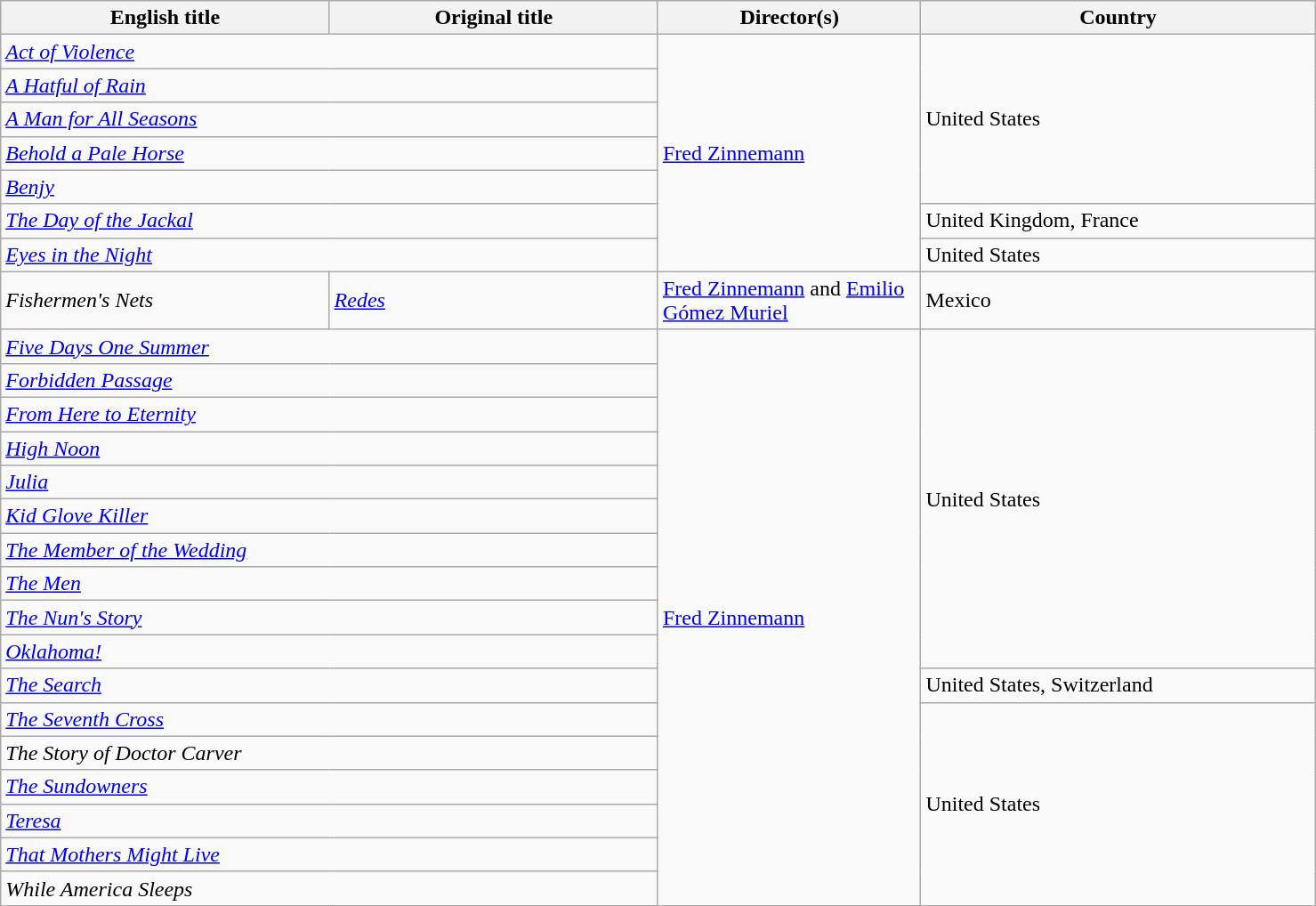<table class="wikitable" width="78%" cellpadding="5">
<tr>
<th width="25%">English title</th>
<th width="25%">Original title</th>
<th width="20%">Director(s)</th>
<th width="30%">Country</th>
</tr>
<tr>
<td colspan="2"><em><a href='#'>Act of Violence</a></em></td>
<td rowspan="7"><a href='#'>Fred Zinnemann</a></td>
<td rowspan="5">United States</td>
</tr>
<tr>
<td colspan="2"><em><a href='#'>A Hatful of Rain</a></em></td>
</tr>
<tr>
<td colspan="2"><em><a href='#'>A Man for All Seasons</a></em></td>
</tr>
<tr>
<td colspan="2"><em><a href='#'>Behold a Pale Horse</a></em></td>
</tr>
<tr>
<td colspan="2"><em><a href='#'>Benjy</a></em></td>
</tr>
<tr>
<td colspan="2"><em><a href='#'>The Day of the Jackal</a></em></td>
<td>United Kingdom, France</td>
</tr>
<tr>
<td colspan="2"><em><a href='#'>Eyes in the Night</a></em></td>
<td>United States</td>
</tr>
<tr>
<td><em>Fishermen's Nets</em></td>
<td><em><a href='#'>Redes</a></em></td>
<td><a href='#'>Fred Zinnemann</a> and <a href='#'>Emilio Gómez Muriel</a></td>
<td>Mexico</td>
</tr>
<tr>
<td colspan="2"><em><a href='#'>Five Days One Summer</a></em></td>
<td rowspan="17"><a href='#'>Fred Zinnemann</a></td>
<td rowspan="10">United States</td>
</tr>
<tr>
<td colspan="2"><em><a href='#'>Forbidden Passage</a></em></td>
</tr>
<tr>
<td colspan="2"><em><a href='#'>From Here to Eternity</a></em></td>
</tr>
<tr>
<td colspan="2"><em><a href='#'>High Noon</a></em></td>
</tr>
<tr>
<td colspan="2"><em><a href='#'>Julia</a></em></td>
</tr>
<tr>
<td colspan="2"><em><a href='#'>Kid Glove Killer</a></em></td>
</tr>
<tr>
<td colspan="2"><em><a href='#'>The Member of the Wedding</a></em></td>
</tr>
<tr>
<td colspan="2"><em><a href='#'>The Men</a></em></td>
</tr>
<tr>
<td colspan="2"><em><a href='#'>The Nun's Story</a></em></td>
</tr>
<tr>
<td colspan="2"><em><a href='#'>Oklahoma!</a></em></td>
</tr>
<tr>
<td colspan="2"><em><a href='#'>The Search</a></em></td>
<td>United States, Switzerland</td>
</tr>
<tr>
<td colspan="2"><em><a href='#'>The Seventh Cross</a></em></td>
<td rowspan="6">United States</td>
</tr>
<tr>
<td colspan="2"><em>The Story of Doctor Carver</em></td>
</tr>
<tr>
<td colspan="2"><em><a href='#'>The Sundowners</a></em></td>
</tr>
<tr>
<td colspan="2"><em><a href='#'>Teresa</a></em></td>
</tr>
<tr>
<td colspan="2"><em><a href='#'>That Mothers Might Live</a></em></td>
</tr>
<tr>
<td colspan="2"><em>While America Sleeps</em></td>
</tr>
</table>
